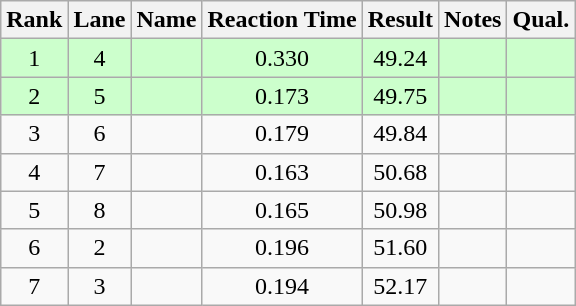<table class="wikitable sortable" style="text-align:center">
<tr>
<th>Rank</th>
<th>Lane</th>
<th>Name</th>
<th>Reaction Time</th>
<th>Result</th>
<th>Notes</th>
<th>Qual.</th>
</tr>
<tr bgcolor=ccffcc>
<td>1</td>
<td>4</td>
<td align="left"></td>
<td>0.330</td>
<td>49.24</td>
<td></td>
<td></td>
</tr>
<tr bgcolor=ccffcc>
<td>2</td>
<td>5</td>
<td align="left"></td>
<td>0.173</td>
<td>49.75</td>
<td></td>
<td></td>
</tr>
<tr>
<td>3</td>
<td>6</td>
<td align="left"></td>
<td>0.179</td>
<td>49.84</td>
<td></td>
<td></td>
</tr>
<tr>
<td>4</td>
<td>7</td>
<td align="left"></td>
<td>0.163</td>
<td>50.68</td>
<td></td>
<td></td>
</tr>
<tr>
<td>5</td>
<td>8</td>
<td align="left"></td>
<td>0.165</td>
<td>50.98</td>
<td></td>
<td></td>
</tr>
<tr>
<td>6</td>
<td>2</td>
<td align="left"></td>
<td>0.196</td>
<td>51.60</td>
<td></td>
<td></td>
</tr>
<tr>
<td>7</td>
<td>3</td>
<td align="left"></td>
<td>0.194</td>
<td>52.17</td>
<td></td>
<td></td>
</tr>
</table>
